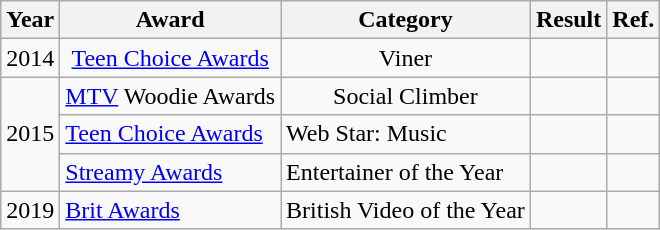<table class="wikitable">
<tr>
<th>Year</th>
<th>Award</th>
<th>Category</th>
<th>Result</th>
<th>Ref.</th>
</tr>
<tr>
<td>2014</td>
<td style="text-align:center;"><a href='#'>Teen Choice Awards</a></td>
<td style="text-align:center;">Viner</td>
<td></td>
<td></td>
</tr>
<tr>
<td rowspan="3">2015</td>
<td style="text-align:center;"><a href='#'>MTV</a> Woodie Awards</td>
<td style="text-align:center;">Social Climber</td>
<td></td>
<td></td>
</tr>
<tr>
<td><a href='#'>Teen Choice Awards</a></td>
<td>Web Star: Music</td>
<td></td>
<td></td>
</tr>
<tr>
<td><a href='#'>Streamy Awards</a></td>
<td>Entertainer of the Year</td>
<td></td>
<td></td>
</tr>
<tr>
<td>2019</td>
<td><a href='#'>Brit Awards</a></td>
<td>British Video of the Year</td>
<td></td>
<td></td>
</tr>
</table>
